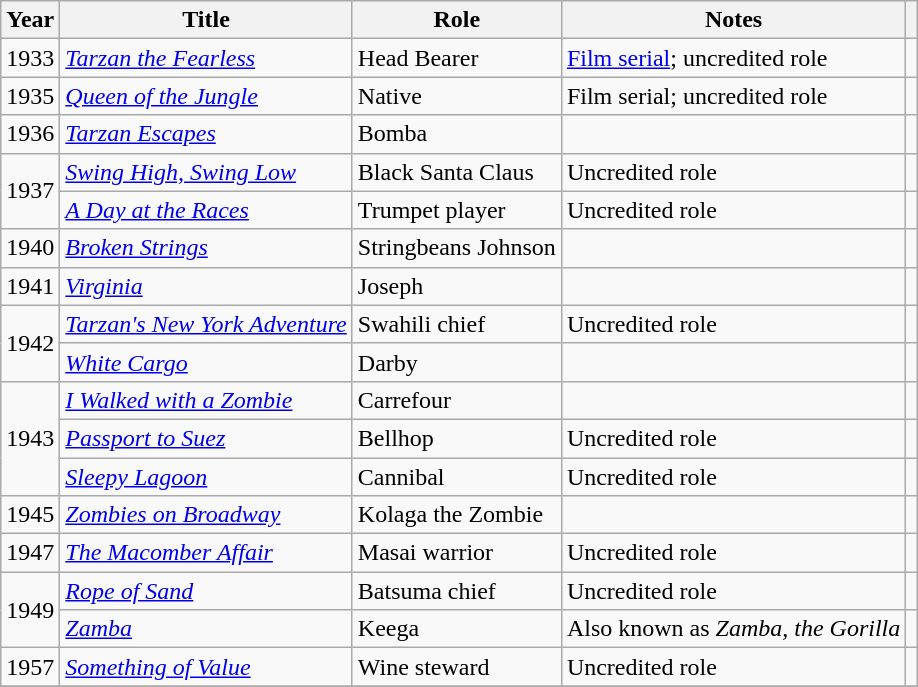<table class="wikitable sortable">
<tr>
<th scope=col>Year</th>
<th scope=col>Title</th>
<th scope=col>Role</th>
<th scope=col class=unsortable>Notes</th>
<th scope=col class=unsortable></th>
</tr>
<tr>
<td>1933</td>
<td><em><a href='#'>Tarzan the Fearless</a></em></td>
<td>Head Bearer</td>
<td><a href='#'>Film serial</a>; uncredited role</td>
<td></td>
</tr>
<tr>
<td>1935</td>
<td><em><a href='#'>Queen of the Jungle</a></em></td>
<td>Native</td>
<td>Film serial; uncredited role</td>
<td></td>
</tr>
<tr>
<td>1936</td>
<td><em><a href='#'>Tarzan Escapes</a></em></td>
<td>Bomba</td>
<td></td>
<td></td>
</tr>
<tr>
<td rowspan=2>1937</td>
<td><em><a href='#'>Swing High, Swing Low</a></em></td>
<td>Black Santa Claus</td>
<td>Uncredited role</td>
<td></td>
</tr>
<tr>
<td><em><a href='#'>A Day at the Races</a></em></td>
<td>Trumpet player</td>
<td>Uncredited role</td>
<td></td>
</tr>
<tr>
<td>1940</td>
<td><em><a href='#'>Broken Strings</a></em></td>
<td>Stringbeans Johnson</td>
<td></td>
<td></td>
</tr>
<tr>
<td>1941</td>
<td><em><a href='#'>Virginia</a></em></td>
<td>Joseph</td>
<td></td>
<td></td>
</tr>
<tr>
<td rowspan=2>1942</td>
<td><em><a href='#'>Tarzan's New York Adventure</a></em></td>
<td>Swahili chief</td>
<td>Uncredited role</td>
<td></td>
</tr>
<tr>
<td><em><a href='#'>White Cargo</a></em></td>
<td>Darby</td>
<td></td>
<td></td>
</tr>
<tr>
<td rowspan=3>1943</td>
<td><em><a href='#'>I Walked with a Zombie</a></em></td>
<td>Carrefour</td>
<td></td>
<td></td>
</tr>
<tr>
<td><em><a href='#'>Passport to Suez</a></em></td>
<td>Bellhop</td>
<td>Uncredited role</td>
<td></td>
</tr>
<tr>
<td><em><a href='#'>Sleepy Lagoon</a></em></td>
<td>Cannibal</td>
<td>Uncredited role</td>
<td></td>
</tr>
<tr>
<td>1945</td>
<td><em><a href='#'>Zombies on Broadway</a></em></td>
<td>Kolaga the Zombie</td>
<td></td>
<td></td>
</tr>
<tr>
<td>1947</td>
<td><em><a href='#'>The Macomber Affair</a></em></td>
<td>Masai warrior</td>
<td>Uncredited role</td>
<td></td>
</tr>
<tr>
<td rowspan=2>1949</td>
<td><em><a href='#'>Rope of Sand</a></em></td>
<td>Batsuma chief</td>
<td>Uncredited role</td>
<td></td>
</tr>
<tr>
<td><em><a href='#'>Zamba</a></em></td>
<td>Keega</td>
<td>Also known as <em>Zamba, the Gorilla</em></td>
<td></td>
</tr>
<tr>
<td>1957</td>
<td><em><a href='#'>Something of Value</a></em></td>
<td>Wine steward</td>
<td>Uncredited role</td>
<td></td>
</tr>
<tr>
</tr>
</table>
